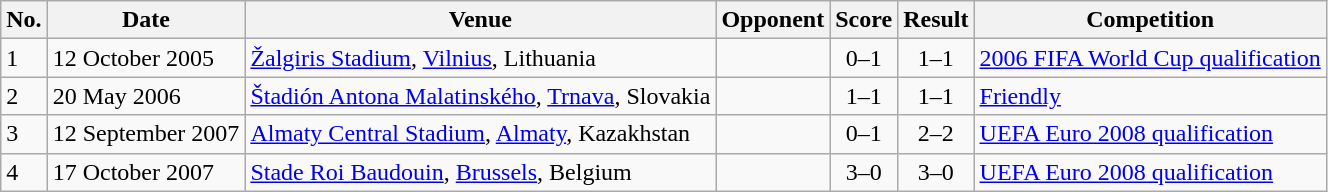<table class="wikitable nowrap">
<tr>
<th>No.</th>
<th>Date</th>
<th>Venue</th>
<th>Opponent</th>
<th>Score</th>
<th>Result</th>
<th>Competition</th>
</tr>
<tr>
<td>1</td>
<td>12 October 2005</td>
<td><a href='#'>Žalgiris Stadium</a>, <a href='#'>Vilnius</a>, Lithuania</td>
<td></td>
<td align="center">0–1</td>
<td align="center">1–1</td>
<td><a href='#'>2006 FIFA World Cup qualification</a></td>
</tr>
<tr>
<td>2</td>
<td>20 May 2006</td>
<td><a href='#'>Štadión Antona Malatinského</a>, <a href='#'>Trnava</a>, Slovakia</td>
<td></td>
<td align="center">1–1</td>
<td align="center">1–1</td>
<td><a href='#'>Friendly</a></td>
</tr>
<tr>
<td>3</td>
<td>12 September 2007</td>
<td><a href='#'>Almaty Central Stadium</a>, <a href='#'>Almaty</a>, Kazakhstan</td>
<td></td>
<td align="center">0–1</td>
<td align="center">2–2</td>
<td><a href='#'>UEFA Euro 2008 qualification</a></td>
</tr>
<tr>
<td>4</td>
<td>17 October 2007</td>
<td><a href='#'>Stade Roi Baudouin</a>, <a href='#'>Brussels</a>, Belgium</td>
<td></td>
<td align="center">3–0</td>
<td align="center">3–0</td>
<td><a href='#'>UEFA Euro 2008 qualification</a></td>
</tr>
</table>
